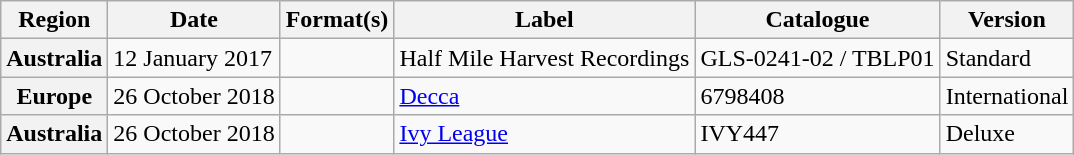<table class="wikitable plainrowheaders">
<tr>
<th scope="col">Region</th>
<th scope="col">Date</th>
<th scope="col">Format(s)</th>
<th scope="col">Label</th>
<th scope="col">Catalogue</th>
<th scope="col">Version</th>
</tr>
<tr>
<th scope="row">Australia</th>
<td>12 January 2017</td>
<td></td>
<td>Half Mile Harvest Recordings</td>
<td>GLS-0241-02 / TBLP01</td>
<td>Standard</td>
</tr>
<tr>
<th scope="row">Europe</th>
<td>26 October 2018</td>
<td></td>
<td><a href='#'>Decca</a></td>
<td>6798408</td>
<td>International</td>
</tr>
<tr>
<th scope="row">Australia</th>
<td>26 October 2018</td>
<td></td>
<td><a href='#'>Ivy League</a></td>
<td>IVY447</td>
<td>Deluxe</td>
</tr>
</table>
